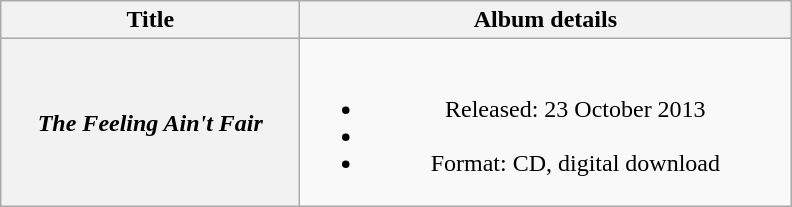<table class="wikitable plainrowheaders" style="text-align:center;">
<tr>
<th scope="col" style="width:12em;">Title</th>
<th scope="col" style="width:20em;">Album details</th>
</tr>
<tr>
<th scope="row"><em>The Feeling Ain't Fair</em><br></th>
<td><br><ul><li>Released: 23 October 2013</li><li></li><li>Format: CD, digital download</li></ul></td>
</tr>
</table>
